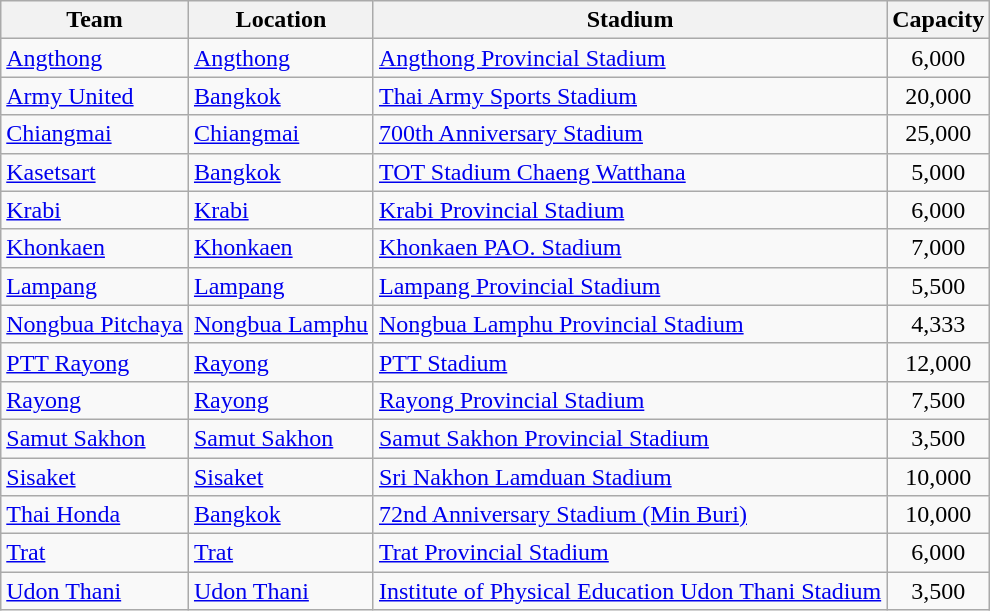<table class="wikitable sortable">
<tr>
<th>Team</th>
<th>Location</th>
<th>Stadium</th>
<th>Capacity</th>
</tr>
<tr>
<td><a href='#'>Angthong</a></td>
<td><a href='#'>Angthong</a></td>
<td><a href='#'>Angthong Provincial Stadium</a></td>
<td align="center">6,000</td>
</tr>
<tr>
<td><a href='#'>Army United</a></td>
<td><a href='#'>Bangkok</a></td>
<td><a href='#'>Thai Army Sports Stadium</a></td>
<td align="center">20,000</td>
</tr>
<tr>
<td><a href='#'>Chiangmai</a></td>
<td><a href='#'>Chiangmai</a></td>
<td><a href='#'>700th Anniversary Stadium</a></td>
<td align="center">25,000</td>
</tr>
<tr>
<td><a href='#'>Kasetsart</a></td>
<td><a href='#'>Bangkok</a></td>
<td><a href='#'>TOT Stadium Chaeng Watthana</a></td>
<td align="center">5,000</td>
</tr>
<tr>
<td><a href='#'>Krabi</a></td>
<td><a href='#'>Krabi</a></td>
<td><a href='#'>Krabi Provincial Stadium</a></td>
<td align="center">6,000</td>
</tr>
<tr>
<td><a href='#'>Khonkaen</a></td>
<td><a href='#'>Khonkaen</a></td>
<td><a href='#'>Khonkaen PAO. Stadium</a></td>
<td align="center">7,000</td>
</tr>
<tr>
<td><a href='#'>Lampang</a></td>
<td><a href='#'>Lampang</a></td>
<td><a href='#'>Lampang Provincial Stadium</a></td>
<td align="center">5,500</td>
</tr>
<tr>
<td><a href='#'>Nongbua Pitchaya</a></td>
<td><a href='#'>Nongbua Lamphu</a></td>
<td><a href='#'>Nongbua Lamphu Provincial Stadium</a></td>
<td align="center">4,333</td>
</tr>
<tr>
<td><a href='#'>PTT Rayong</a></td>
<td><a href='#'>Rayong</a></td>
<td><a href='#'>PTT Stadium</a></td>
<td align="center">12,000</td>
</tr>
<tr>
<td><a href='#'>Rayong</a></td>
<td><a href='#'>Rayong</a></td>
<td><a href='#'>Rayong Provincial Stadium</a></td>
<td align="center">7,500</td>
</tr>
<tr>
<td><a href='#'>Samut Sakhon</a></td>
<td><a href='#'>Samut Sakhon</a></td>
<td><a href='#'>Samut Sakhon Provincial Stadium</a></td>
<td align="center">3,500</td>
</tr>
<tr>
<td><a href='#'>Sisaket</a></td>
<td><a href='#'>Sisaket</a></td>
<td><a href='#'>Sri Nakhon Lamduan Stadium</a></td>
<td align="center">10,000</td>
</tr>
<tr>
<td><a href='#'>Thai Honda</a></td>
<td><a href='#'>Bangkok</a></td>
<td><a href='#'>72nd Anniversary Stadium (Min Buri)</a></td>
<td align="center">10,000</td>
</tr>
<tr>
<td><a href='#'>Trat</a></td>
<td><a href='#'>Trat</a></td>
<td><a href='#'>Trat Provincial Stadium</a></td>
<td align="center">6,000</td>
</tr>
<tr>
<td><a href='#'>Udon Thani</a></td>
<td><a href='#'>Udon Thani</a></td>
<td><a href='#'>Institute of Physical Education Udon Thani Stadium</a></td>
<td align="center">3,500</td>
</tr>
</table>
